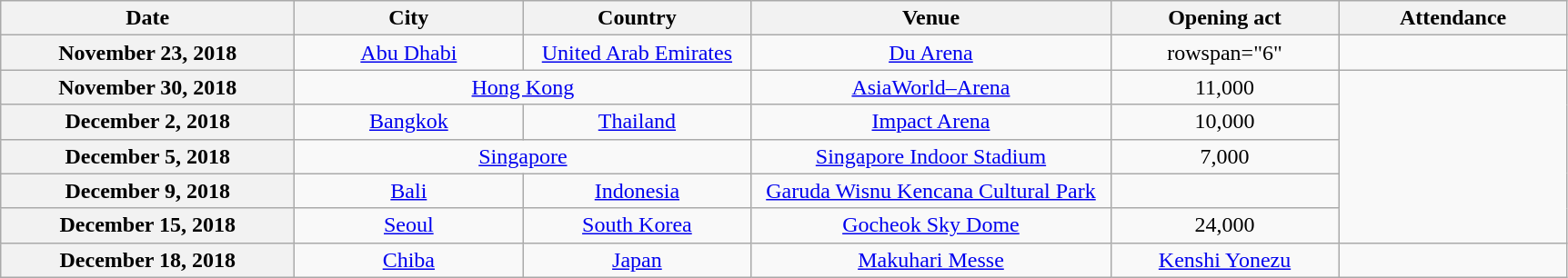<table class="wikitable plainrowheaders" style="text-align:center;">
<tr>
<th scope="col" style="width:13em;">Date</th>
<th scope="col" style="width:10em;">City</th>
<th scope="col" style="width:10em;">Country</th>
<th scope="col" style="width:16em;">Venue</th>
<th scope="col" style="width:10em;">Opening act</th>
<th scope="col" style="width:10em;">Attendance</th>
</tr>
<tr>
<th scope="row" style="text-align:center; width:10em;">November 23, 2018</th>
<td><a href='#'>Abu Dhabi</a></td>
<td><a href='#'>United Arab Emirates</a></td>
<td><a href='#'>Du Arena</a></td>
<td>rowspan="6" </td>
<td></td>
</tr>
<tr>
<th scope="row" style="text-align:center; width:10em;">November 30, 2018</th>
<td colspan="2"><a href='#'>Hong Kong</a></td>
<td><a href='#'>AsiaWorld–Arena</a></td>
<td>11,000</td>
</tr>
<tr>
<th scope="row" style="text-align:center; width:10em;">December 2, 2018</th>
<td><a href='#'>Bangkok</a></td>
<td><a href='#'>Thailand</a></td>
<td><a href='#'>Impact Arena</a></td>
<td>10,000</td>
</tr>
<tr>
<th scope="row" style="text-align:center; width:10em;">December 5, 2018</th>
<td colspan="2"><a href='#'>Singapore</a></td>
<td><a href='#'>Singapore Indoor Stadium</a></td>
<td>7,000</td>
</tr>
<tr>
<th scope="row" style="text-align:center; width:10em;">December 9, 2018</th>
<td><a href='#'>Bali</a></td>
<td><a href='#'>Indonesia</a></td>
<td><a href='#'>Garuda Wisnu Kencana Cultural Park</a></td>
<td></td>
</tr>
<tr>
<th scope="row" style="text-align:center; width:10em;">December 15, 2018</th>
<td><a href='#'>Seoul</a></td>
<td><a href='#'>South Korea</a></td>
<td><a href='#'>Gocheok Sky Dome</a></td>
<td>24,000</td>
</tr>
<tr>
<th scope="row" style="text-align:center; width:10em;">December 18, 2018</th>
<td><a href='#'>Chiba</a></td>
<td><a href='#'>Japan</a></td>
<td><a href='#'>Makuhari Messe</a></td>
<td><a href='#'>Kenshi Yonezu</a></td>
<td></td>
</tr>
</table>
